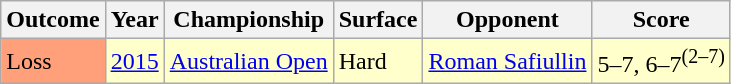<table class="sortable wikitable">
<tr>
<th>Outcome</th>
<th>Year</th>
<th>Championship</th>
<th>Surface</th>
<th>Opponent</th>
<th class="unsortable">Score</th>
</tr>
<tr bgcolor=FFFFCC>
<td bgcolor=ffa07a>Loss</td>
<td><a href='#'>2015</a></td>
<td><a href='#'>Australian Open</a></td>
<td>Hard</td>
<td> <a href='#'>Roman Safiullin</a></td>
<td>5–7, 6–7<sup>(2–7)</sup></td>
</tr>
</table>
